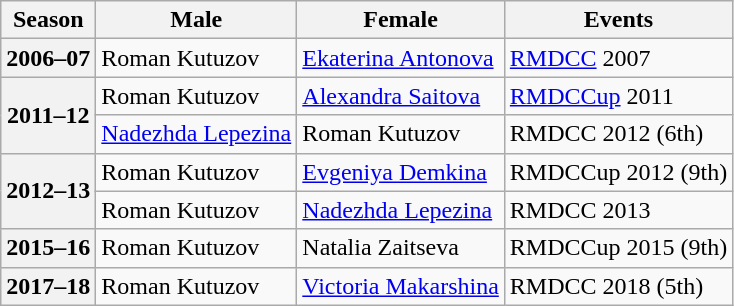<table class="wikitable">
<tr>
<th scope="col">Season</th>
<th scope="col">Male</th>
<th scope="col">Female</th>
<th scope="col">Events</th>
</tr>
<tr>
<th scope="row">2006–07</th>
<td>Roman Kutuzov</td>
<td><a href='#'>Ekaterina Antonova</a></td>
<td><a href='#'>RMDCC</a> 2007 </td>
</tr>
<tr>
<th scope="row" rowspan=2>2011–12</th>
<td>Roman Kutuzov</td>
<td><a href='#'>Alexandra Saitova</a></td>
<td><a href='#'>RMDCCup</a> 2011 </td>
</tr>
<tr>
<td><a href='#'>Nadezhda Lepezina</a></td>
<td>Roman Kutuzov</td>
<td>RMDCC 2012 (6th)</td>
</tr>
<tr>
<th scope="row" rowspan=2>2012–13</th>
<td>Roman Kutuzov</td>
<td><a href='#'>Evgeniya Demkina</a></td>
<td>RMDCCup 2012 (9th)</td>
</tr>
<tr>
<td>Roman Kutuzov</td>
<td><a href='#'>Nadezhda Lepezina</a></td>
<td>RMDCC 2013 </td>
</tr>
<tr>
<th scope="row">2015–16</th>
<td>Roman Kutuzov</td>
<td>Natalia Zaitseva</td>
<td>RMDCCup 2015 (9th)</td>
</tr>
<tr>
<th scope="row">2017–18</th>
<td>Roman Kutuzov</td>
<td><a href='#'>Victoria Makarshina</a></td>
<td>RMDCC 2018 (5th)</td>
</tr>
</table>
